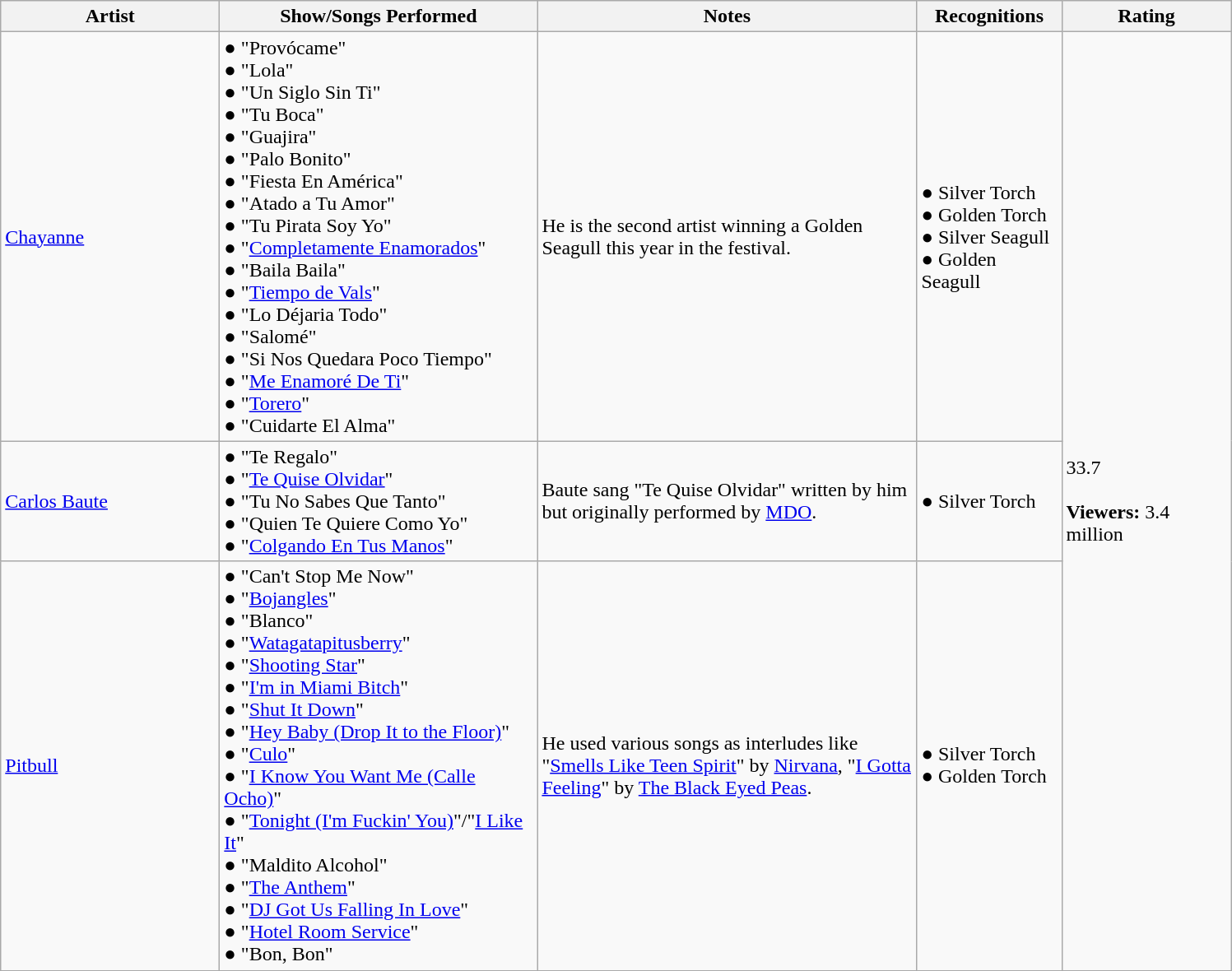<table class="wikitable">
<tr>
<th width="170">Artist</th>
<th width="250">Show/Songs Performed</th>
<th width="300">Notes</th>
<th width="110">Recognitions</th>
<th width="130">Rating</th>
</tr>
<tr>
<td><a href='#'>Chayanne</a></td>
<td>● "Provócame"<br> ● "Lola"<br> ● "Un Siglo Sin Ti"<br> ● "Tu Boca"<br> ● "Guajira"<br> ● "Palo Bonito"<br> ● "Fiesta En América"<br> ● "Atado a Tu Amor"<br> ● "Tu Pirata Soy Yo"<br> ● "<a href='#'>Completamente Enamorados</a>"<br> ● "Baila Baila"<br> ● "<a href='#'>Tiempo de Vals</a>"<br> ● "Lo Déjaria Todo"<br> ● "Salomé"<br> ● "Si Nos Quedara Poco Tiempo"<br> ● "<a href='#'>Me Enamoré De Ti</a>" <br> ● "<a href='#'>Torero</a>"<br> ● "Cuidarte El Alma"<br></td>
<td>He is the second artist winning a Golden Seagull this year in the festival.</td>
<td>● Silver Torch<br> ● Golden Torch<br> ● Silver Seagull<br> ● Golden Seagull</td>
<td rowspan="3">33.7<br><br> <strong>Viewers:</strong> 3.4 million<br></td>
</tr>
<tr>
<td><a href='#'>Carlos Baute</a></td>
<td>● "Te Regalo"<br> ● "<a href='#'>Te Quise Olvidar</a>"<br> ● "Tu No Sabes Que Tanto"<br> ● "Quien Te Quiere Como Yo"<br> ● "<a href='#'>Colgando En Tus Manos</a>"<br></td>
<td>Baute sang "Te Quise Olvidar" written by him but originally performed by <a href='#'>MDO</a>.</td>
<td>● Silver Torch<br></td>
</tr>
<tr>
<td><a href='#'>Pitbull</a></td>
<td>● "Can't Stop Me Now"<br> ● "<a href='#'>Bojangles</a>"<br> ● "Blanco"<br> ● "<a href='#'>Watagatapitusberry</a>"<br> ● "<a href='#'>Shooting Star</a>"<br> ● "<a href='#'>I'm in Miami Bitch</a>"<br> ● "<a href='#'>Shut It Down</a>"<br> ● "<a href='#'>Hey Baby (Drop It to the Floor)</a>"<br> ● "<a href='#'>Culo</a>"<br> ● "<a href='#'>I Know You Want Me (Calle Ocho)</a>"<br> ● "<a href='#'>Tonight (I'm Fuckin' You)</a>"/"<a href='#'>I Like It</a>"<br> ● "Maldito Alcohol"<br> ● "<a href='#'>The Anthem</a>"<br> ● "<a href='#'>DJ Got Us Falling In Love</a>"<br> ● "<a href='#'>Hotel Room Service</a>"<br> ● "Bon, Bon"<br></td>
<td>He used various songs as interludes like "<a href='#'>Smells Like Teen Spirit</a>" by <a href='#'>Nirvana</a>, "<a href='#'>I Gotta Feeling</a>" by <a href='#'>The Black Eyed Peas</a>.</td>
<td>● Silver Torch<br> ● Golden Torch<br></td>
</tr>
<tr>
</tr>
</table>
